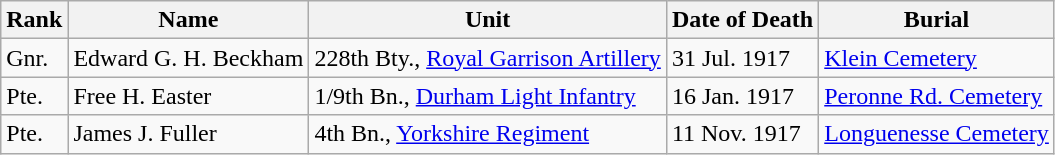<table class="wikitable">
<tr>
<th>Rank</th>
<th>Name</th>
<th>Unit</th>
<th>Date of Death</th>
<th>Burial</th>
</tr>
<tr>
<td>Gnr.</td>
<td>Edward G. H. Beckham</td>
<td>228th Bty., <a href='#'>Royal Garrison Artillery</a></td>
<td>31 Jul. 1917</td>
<td><a href='#'>Klein Cemetery</a></td>
</tr>
<tr>
<td>Pte.</td>
<td>Free H. Easter</td>
<td>1/9th Bn., <a href='#'>Durham Light Infantry</a></td>
<td>16 Jan. 1917</td>
<td><a href='#'>Peronne Rd. Cemetery</a></td>
</tr>
<tr>
<td>Pte.</td>
<td>James J. Fuller</td>
<td>4th Bn., <a href='#'>Yorkshire Regiment</a></td>
<td>11 Nov. 1917</td>
<td><a href='#'>Longuenesse Cemetery</a></td>
</tr>
</table>
